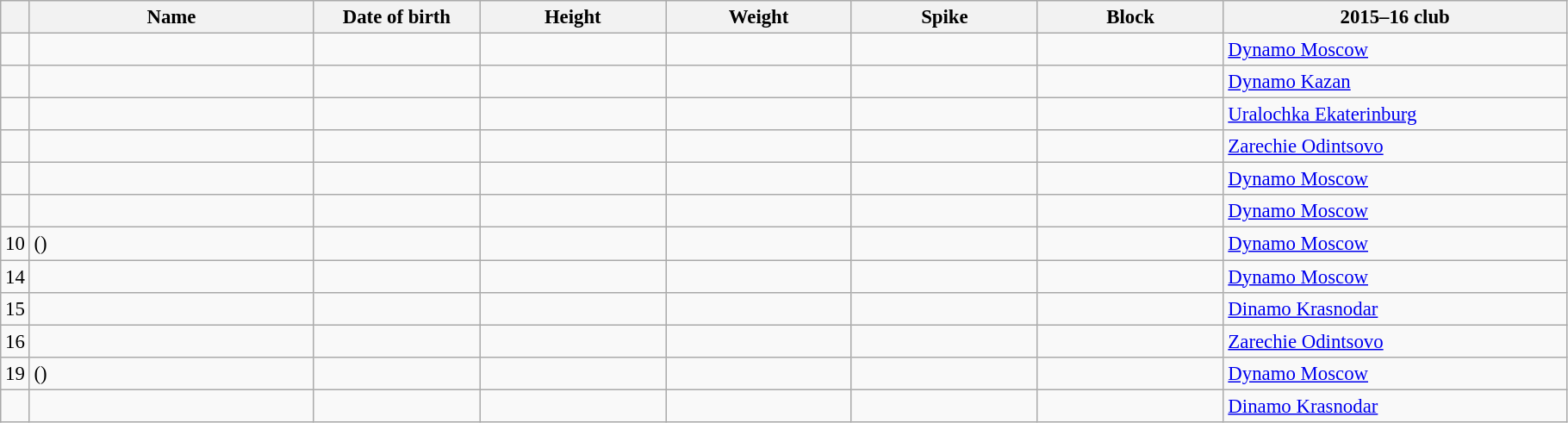<table class="wikitable sortable" style="font-size:95%; text-align:center;">
<tr>
<th></th>
<th style="width:14em">Name</th>
<th style="width:8em">Date of birth</th>
<th style="width:9em">Height</th>
<th style="width:9em">Weight</th>
<th style="width:9em">Spike</th>
<th style="width:9em">Block</th>
<th style="width:17em">2015–16 club</th>
</tr>
<tr>
<td></td>
<td align=left></td>
<td align=right></td>
<td></td>
<td></td>
<td></td>
<td></td>
<td align=left> <a href='#'>Dynamo Moscow</a></td>
</tr>
<tr>
<td></td>
<td align=left></td>
<td align=right></td>
<td></td>
<td></td>
<td></td>
<td></td>
<td align=left> <a href='#'>Dynamo Kazan</a></td>
</tr>
<tr>
<td></td>
<td align=left></td>
<td align=right></td>
<td></td>
<td></td>
<td></td>
<td></td>
<td align=left> <a href='#'>Uralochka Ekaterinburg</a></td>
</tr>
<tr>
<td></td>
<td align=left></td>
<td align=right></td>
<td></td>
<td></td>
<td></td>
<td></td>
<td align=left> <a href='#'>Zarechie Odintsovo</a></td>
</tr>
<tr>
<td></td>
<td align=left></td>
<td align=right></td>
<td></td>
<td></td>
<td></td>
<td></td>
<td align=left> <a href='#'>Dynamo Moscow</a></td>
</tr>
<tr>
<td></td>
<td align=left></td>
<td align=right></td>
<td></td>
<td></td>
<td></td>
<td></td>
<td align=left> <a href='#'>Dynamo Moscow</a></td>
</tr>
<tr>
<td>10</td>
<td align=left> ()</td>
<td align=right></td>
<td></td>
<td></td>
<td></td>
<td></td>
<td align=left> <a href='#'>Dynamo Moscow</a></td>
</tr>
<tr>
<td>14</td>
<td align=left></td>
<td align=right></td>
<td></td>
<td></td>
<td></td>
<td></td>
<td align=left> <a href='#'>Dynamo Moscow</a></td>
</tr>
<tr>
<td>15</td>
<td align=left></td>
<td align=right></td>
<td></td>
<td></td>
<td></td>
<td></td>
<td align=left> <a href='#'>Dinamo Krasnodar</a></td>
</tr>
<tr>
<td>16</td>
<td align=left></td>
<td align=right></td>
<td></td>
<td></td>
<td></td>
<td></td>
<td align=left>  <a href='#'>Zarechie Odintsovo</a></td>
</tr>
<tr>
<td>19</td>
<td align=left> ()</td>
<td align=right></td>
<td></td>
<td></td>
<td></td>
<td></td>
<td align=left> <a href='#'>Dynamo Moscow</a></td>
</tr>
<tr>
<td></td>
<td align=left></td>
<td align=right></td>
<td></td>
<td></td>
<td></td>
<td></td>
<td align=left> <a href='#'>Dinamo Krasnodar</a></td>
</tr>
</table>
